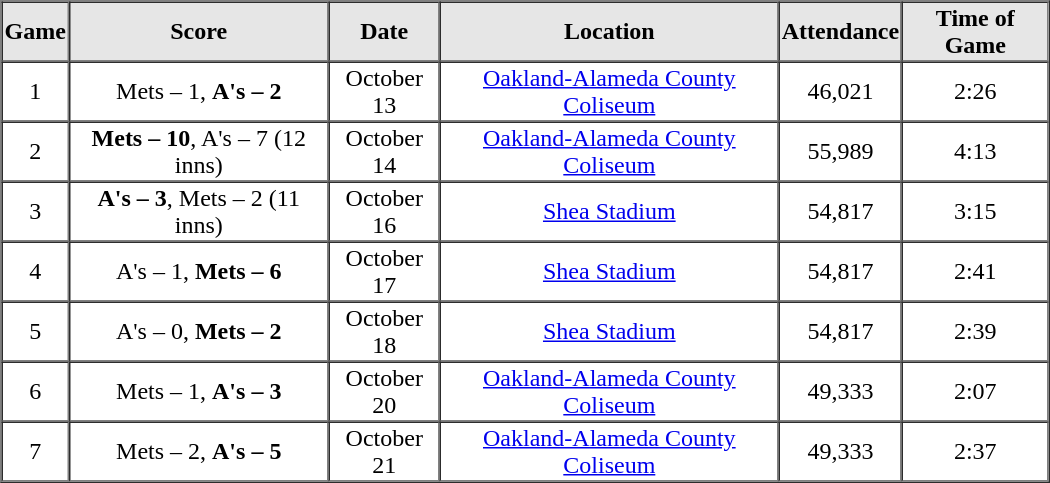<table border=1 cellspacing=0 width=700 style="margin-left:3em;">
<tr style="text-align:center; background-color:#e6e6e6;">
<th width=>Game</th>
<th width=>Score</th>
<th width=>Date</th>
<th width=>Location</th>
<th width=>Attendance</th>
<th width=>Time of Game</th>
</tr>
<tr style="text-align:center;">
<td>1</td>
<td>Mets – 1, <strong>A's – 2</strong></td>
<td>October 13</td>
<td><a href='#'>Oakland-Alameda County Coliseum</a></td>
<td>46,021</td>
<td>2:26</td>
</tr>
<tr style="text-align:center;">
<td>2</td>
<td><strong>Mets – 10</strong>, A's – 7 (12 inns)</td>
<td>October 14</td>
<td><a href='#'>Oakland-Alameda County Coliseum</a></td>
<td>55,989</td>
<td>4:13</td>
</tr>
<tr style="text-align:center;">
<td>3</td>
<td><strong>A's – 3</strong>, Mets – 2 (11 inns)</td>
<td>October 16</td>
<td><a href='#'>Shea Stadium</a></td>
<td>54,817</td>
<td>3:15</td>
</tr>
<tr style="text-align:center;">
<td>4</td>
<td>A's – 1, <strong>Mets – 6</strong></td>
<td>October 17</td>
<td><a href='#'>Shea Stadium</a></td>
<td>54,817</td>
<td>2:41</td>
</tr>
<tr style="text-align:center;">
<td>5</td>
<td>A's – 0, <strong>Mets – 2</strong></td>
<td>October 18</td>
<td><a href='#'>Shea Stadium</a></td>
<td>54,817</td>
<td>2:39</td>
</tr>
<tr style="text-align:center;">
<td>6</td>
<td>Mets – 1, <strong>A's – 3</strong></td>
<td>October 20</td>
<td><a href='#'>Oakland-Alameda County Coliseum</a></td>
<td>49,333</td>
<td>2:07</td>
</tr>
<tr style="text-align:center;">
<td>7</td>
<td>Mets – 2, <strong>A's – 5</strong></td>
<td>October 21</td>
<td><a href='#'>Oakland-Alameda County Coliseum</a></td>
<td>49,333</td>
<td>2:37</td>
</tr>
<tr style="text-align:center;">
</tr>
<tr>
</tr>
</table>
